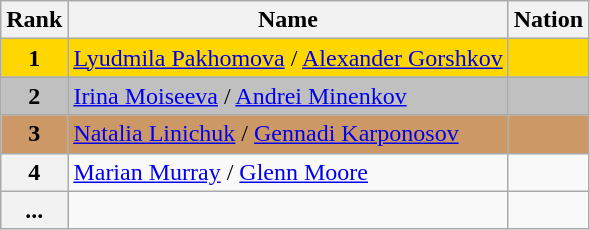<table class="wikitable">
<tr>
<th>Rank</th>
<th>Name</th>
<th>Nation</th>
</tr>
<tr bgcolor="gold">
<td align="center"><strong>1</strong></td>
<td><a href='#'>Lyudmila Pakhomova</a> / <a href='#'>Alexander Gorshkov</a></td>
<td></td>
</tr>
<tr bgcolor="silver">
<td align="center"><strong>2</strong></td>
<td><a href='#'>Irina Moiseeva</a> / <a href='#'>Andrei Minenkov</a></td>
<td></td>
</tr>
<tr bgcolor="cc9966">
<td align="center"><strong>3</strong></td>
<td><a href='#'>Natalia Linichuk</a> / <a href='#'>Gennadi Karponosov</a></td>
<td></td>
</tr>
<tr>
<th>4</th>
<td><a href='#'>Marian Murray</a> / <a href='#'>Glenn Moore</a></td>
<td></td>
</tr>
<tr>
<th>...</th>
<td></td>
<td></td>
</tr>
</table>
